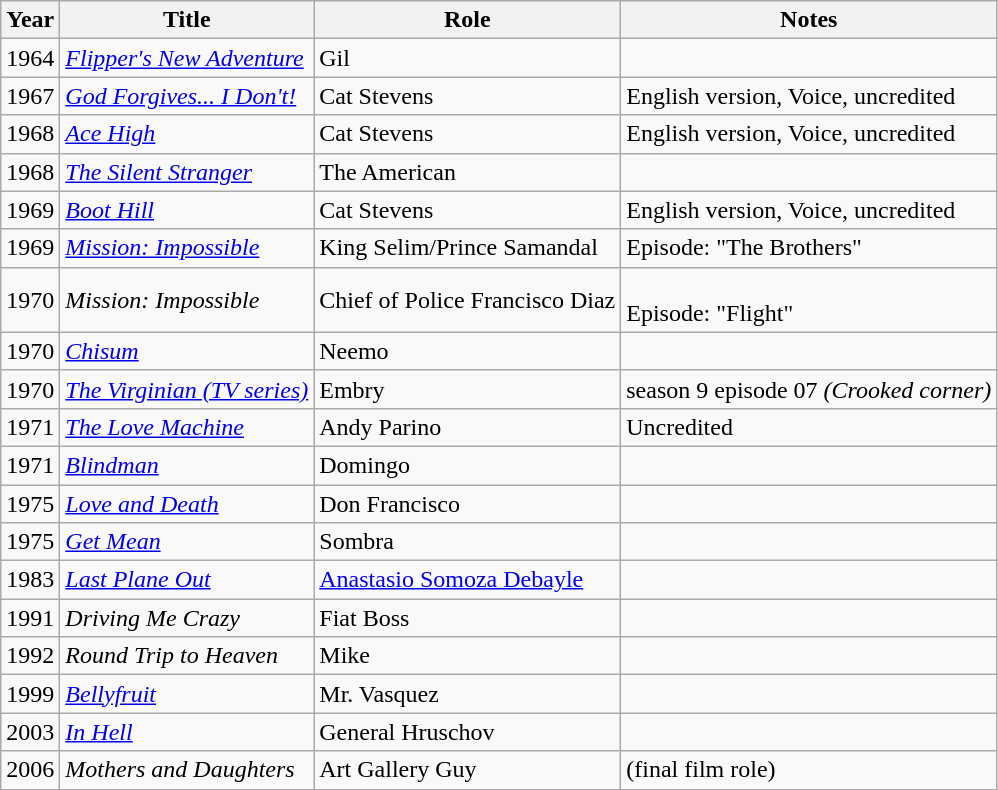<table class="wikitable">
<tr>
<th>Year</th>
<th>Title</th>
<th>Role</th>
<th>Notes</th>
</tr>
<tr>
<td>1964</td>
<td><em><a href='#'>Flipper's New Adventure</a></em></td>
<td>Gil</td>
<td></td>
</tr>
<tr>
<td>1967</td>
<td><em><a href='#'>God Forgives... I Don't!</a></em></td>
<td>Cat Stevens</td>
<td>English version, Voice, uncredited</td>
</tr>
<tr>
<td>1968</td>
<td><em><a href='#'>Ace High</a></em></td>
<td>Cat Stevens</td>
<td>English version, Voice, uncredited</td>
</tr>
<tr>
<td>1968</td>
<td><em><a href='#'>The Silent Stranger</a></em></td>
<td>The American</td>
<td></td>
</tr>
<tr>
<td>1969</td>
<td><em><a href='#'>Boot Hill</a></em></td>
<td>Cat Stevens</td>
<td>English version, Voice, uncredited</td>
</tr>
<tr>
<td>1969</td>
<td><em><a href='#'>Mission: Impossible</a></em></td>
<td>King Selim/Prince Samandal</td>
<td>Episode: "The Brothers"</td>
</tr>
<tr>
<td>1970</td>
<td><em>Mission: Impossible</em></td>
<td>Chief of Police Francisco Diaz</td>
<td><br>Episode: "Flight"</td>
</tr>
<tr>
<td>1970</td>
<td><em><a href='#'>Chisum</a></em></td>
<td>Neemo</td>
<td></td>
</tr>
<tr>
<td>1970</td>
<td><em><a href='#'>The Virginian (TV series)</a></em></td>
<td>Embry</td>
<td>season 9 episode 07 <em>(Crooked corner)</em></td>
</tr>
<tr>
<td>1971</td>
<td><em><a href='#'>The Love Machine</a></em></td>
<td>Andy Parino</td>
<td>Uncredited</td>
</tr>
<tr>
<td>1971</td>
<td><em><a href='#'>Blindman</a></em></td>
<td>Domingo</td>
<td></td>
</tr>
<tr>
<td>1975</td>
<td><em><a href='#'>Love and Death</a></em></td>
<td>Don Francisco</td>
<td></td>
</tr>
<tr>
<td>1975</td>
<td><em><a href='#'>Get Mean</a></em></td>
<td>Sombra</td>
<td></td>
</tr>
<tr>
<td>1983</td>
<td><em><a href='#'>Last Plane Out</a></em></td>
<td><a href='#'>Anastasio Somoza Debayle</a></td>
<td></td>
</tr>
<tr>
<td>1991</td>
<td><em>Driving Me Crazy</em></td>
<td>Fiat Boss</td>
<td></td>
</tr>
<tr>
<td>1992</td>
<td><em>Round Trip to Heaven</em></td>
<td>Mike</td>
<td></td>
</tr>
<tr>
<td>1999</td>
<td><em><a href='#'>Bellyfruit</a></em></td>
<td>Mr. Vasquez</td>
<td></td>
</tr>
<tr>
<td>2003</td>
<td><em><a href='#'>In Hell</a></em></td>
<td>General Hruschov</td>
<td></td>
</tr>
<tr>
<td>2006</td>
<td><em>Mothers and Daughters</em></td>
<td>Art Gallery Guy</td>
<td>(final film role)</td>
</tr>
</table>
